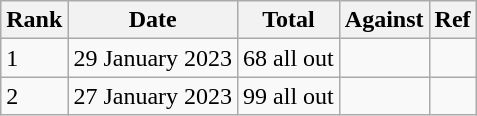<table class="wikitable">
<tr>
<th>Rank</th>
<th>Date</th>
<th>Total</th>
<th>Against</th>
<th>Ref</th>
</tr>
<tr>
<td>1</td>
<td>29 January 2023</td>
<td>68 all out</td>
<td></td>
<td></td>
</tr>
<tr>
<td>2</td>
<td>27 January 2023</td>
<td>99 all out</td>
<td></td>
<td></td>
</tr>
</table>
